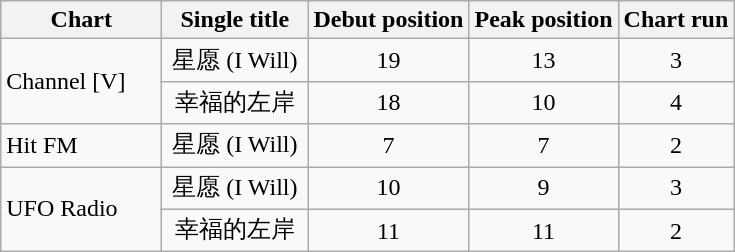<table class="wikitable">
<tr>
<th align="center" width="100">Chart</th>
<th align="center" width="90">Single title</th>
<th align="center">Debut position</th>
<th align="center">Peak position</th>
<th align="center">Chart run</th>
</tr>
<tr>
<td rowspan="2">Channel [V]</td>
<td align="center">星愿 (I Will)</td>
<td align="center">19</td>
<td align="center">13</td>
<td align="center">3</td>
</tr>
<tr>
<td align="center">幸福的左岸</td>
<td align="center">18</td>
<td align="center">10</td>
<td align="center">4</td>
</tr>
<tr>
<td>Hit FM</td>
<td align="center">星愿 (I Will)</td>
<td align="center">7</td>
<td align="center">7</td>
<td align="center">2</td>
</tr>
<tr>
<td rowspan="2">UFO Radio</td>
<td align="center">星愿 (I Will)</td>
<td align="center">10</td>
<td align="center">9</td>
<td align="center">3</td>
</tr>
<tr>
<td align="center">幸福的左岸</td>
<td align="center">11</td>
<td align="center">11</td>
<td align="center">2</td>
</tr>
</table>
